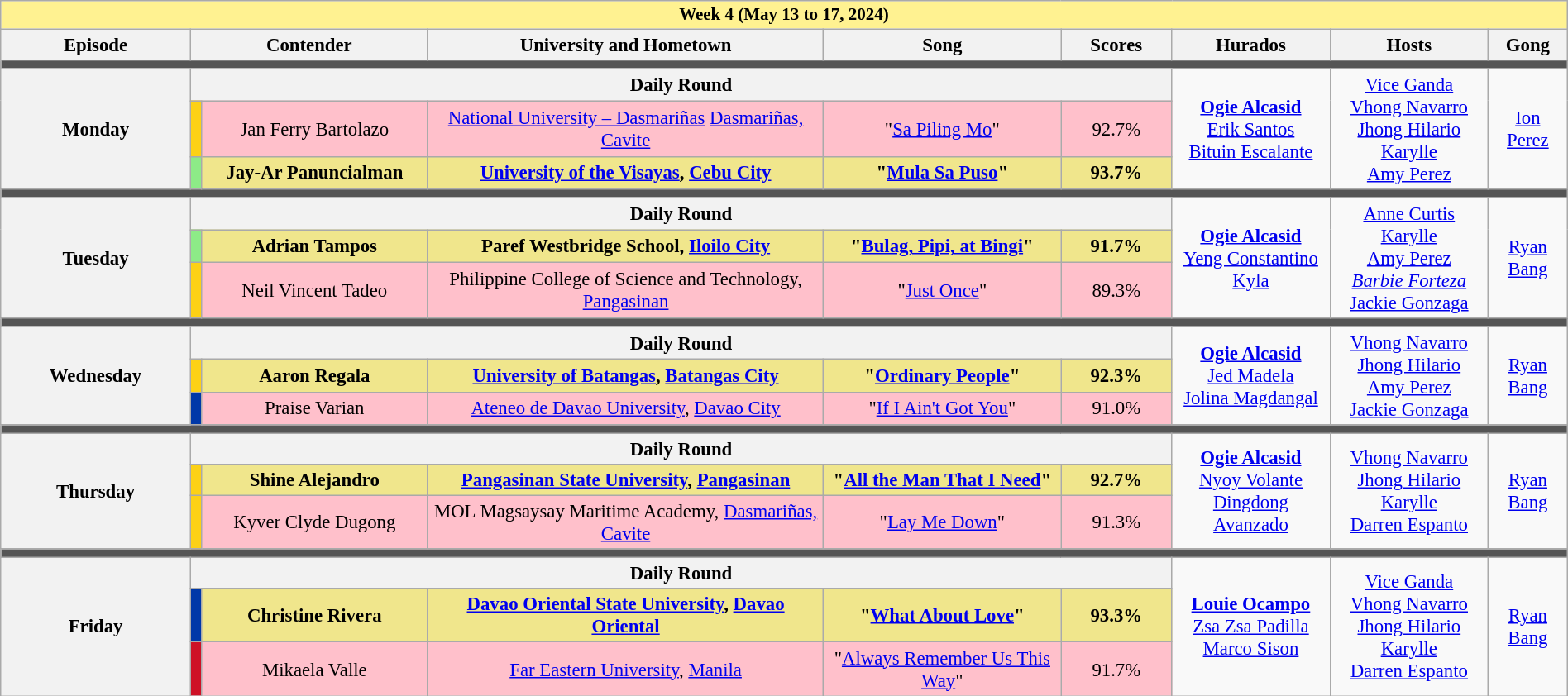<table class="wikitable mw-collapsible mw-collapsed" style="width:100%; text-align:center; font-size:95%;">
<tr>
<th colspan="9" style="background-color:#fff291;font-size:14px">Week 4 (May 13 to 17, 2024)</th>
</tr>
<tr>
<th width="12%">Episode</th>
<th colspan="2" width="15%">Contender</th>
<th width="25%">University and Hometown</th>
<th width="15%">Song</th>
<th width="7%">Scores</th>
<th width="10%">Hurados</th>
<th width="10%">Hosts</th>
<th width="05%">Gong</th>
</tr>
<tr>
<td colspan="9" style="background:#555;"></td>
</tr>
<tr>
<th rowspan="3">Monday<br></th>
<th colspan="5">Daily Round</th>
<td rowspan="3"><strong><a href='#'>Ogie Alcasid</a></strong><br><a href='#'>Erik Santos</a><br><a href='#'>Bituin Escalante</a></td>
<td rowspan="3"><a href='#'>Vice Ganda</a><br><a href='#'>Vhong Navarro</a><br><a href='#'>Jhong Hilario</a><br><a href='#'>Karylle</a><br><a href='#'>Amy Perez</a></td>
<td rowspan="3"><a href='#'>Ion Perez</a></td>
</tr>
<tr style="background:pink">
<td style="background:#FCD116"></td>
<td>Jan Ferry Bartolazo</td>
<td><a href='#'>National University – Dasmariñas</a> <a href='#'>Dasmariñas, Cavite</a></td>
<td>"<a href='#'>Sa Piling Mo</a>"</td>
<td>92.7%</td>
</tr>
<tr style="background:Khaki">
<td style="background:#8deb87"></td>
<td><strong>Jay-Ar Panuncialman</strong></td>
<td><strong><a href='#'>University of the Visayas</a>, <a href='#'>Cebu City</a></strong></td>
<td><strong>"<a href='#'>Mula Sa Puso</a>"</strong></td>
<td><strong>93.7%</strong></td>
</tr>
<tr>
<td colspan="9" style="background:#555;"></td>
</tr>
<tr>
<th rowspan="3">Tuesday<br></th>
<th colspan="5">Daily Round</th>
<td rowspan="3"><strong><a href='#'>Ogie Alcasid</a></strong><br><a href='#'>Yeng Constantino</a><br><a href='#'>Kyla</a></td>
<td rowspan="3"><a href='#'>Anne Curtis</a><br><a href='#'>Karylle</a><br><a href='#'>Amy Perez</a><br><em><a href='#'>Barbie Forteza</a></em><br><a href='#'>Jackie Gonzaga</a></td>
<td rowspan="3"><a href='#'>Ryan Bang</a></td>
</tr>
<tr style="background:Khaki">
<td style="background:#8deb87"></td>
<td><strong>Adrian Tampos</strong></td>
<td><strong>Paref Westbridge School, <a href='#'>Iloilo City</a></strong></td>
<td><strong>"<a href='#'>Bulag, Pipi, at Bingi</a>"</strong></td>
<td><strong>91.7%</strong></td>
</tr>
<tr style="background:pink">
<td style="background:#FCD116"></td>
<td>Neil Vincent Tadeo</td>
<td>Philippine College of Science and Technology, <a href='#'>Pangasinan</a></td>
<td>"<a href='#'>Just Once</a>"</td>
<td>89.3%</td>
</tr>
<tr>
<td colspan="9" style="background:#555;"></td>
</tr>
<tr>
<th rowspan="3">Wednesday<br></th>
<th colspan="5">Daily Round</th>
<td rowspan="3"><strong><a href='#'>Ogie Alcasid</a></strong><br><a href='#'>Jed Madela</a><br><a href='#'>Jolina Magdangal</a></td>
<td rowspan="3"><a href='#'>Vhong Navarro</a><br><a href='#'>Jhong Hilario</a><br><a href='#'>Amy Perez</a><br><a href='#'>Jackie Gonzaga</a></td>
<td rowspan="3"><a href='#'>Ryan Bang</a></td>
</tr>
<tr style="background:Khaki">
<td style="background:#FCD116"></td>
<td><strong>Aaron Regala</strong></td>
<td><strong><a href='#'>University of Batangas</a>, <a href='#'>Batangas City</a></strong></td>
<td><strong>"<a href='#'>Ordinary People</a>"</strong></td>
<td><strong>92.3%</strong></td>
</tr>
<tr style="background:pink">
<td style="background:#0038A8"></td>
<td>Praise Varian</td>
<td><a href='#'>Ateneo de Davao University</a>, <a href='#'>Davao City</a></td>
<td>"<a href='#'>If I Ain't Got You</a>"</td>
<td>91.0%</td>
</tr>
<tr>
<td colspan="9" style="background:#555;"></td>
</tr>
<tr>
<th rowspan="3">Thursday<br></th>
<th colspan="5">Daily Round</th>
<td rowspan="3"><strong><a href='#'>Ogie Alcasid</a></strong><br><a href='#'>Nyoy Volante</a><br><a href='#'>Dingdong Avanzado</a></td>
<td rowspan="3"><a href='#'>Vhong Navarro</a><br><a href='#'>Jhong Hilario</a><br><a href='#'>Karylle</a><br><a href='#'>Darren Espanto</a></td>
<td rowspan="3"><a href='#'>Ryan Bang</a></td>
</tr>
<tr style="background:Khaki">
<td style="background:#FCD116"></td>
<td><strong>Shine Alejandro</strong></td>
<td><strong><a href='#'>Pangasinan State University</a>, <a href='#'>Pangasinan</a></strong></td>
<td><strong>"<a href='#'>All the Man That I Need</a>"</strong></td>
<td><strong>92.7%</strong></td>
</tr>
<tr style="background:pink">
<td style="background:#FCD116"></td>
<td>Kyver Clyde Dugong</td>
<td>MOL Magsaysay Maritime Academy, <a href='#'>Dasmariñas, Cavite</a></td>
<td>"<a href='#'>Lay Me Down</a>"</td>
<td>91.3%</td>
</tr>
<tr>
<td colspan="9" style="background:#555;"></td>
</tr>
<tr>
<th rowspan="3">Friday<br></th>
<th colspan="5">Daily Round</th>
<td rowspan="3"><strong><a href='#'>Louie Ocampo</a></strong><br><a href='#'>Zsa Zsa Padilla</a><br><a href='#'>Marco Sison</a></td>
<td rowspan="3"><a href='#'>Vice Ganda</a><br><a href='#'>Vhong Navarro</a><br><a href='#'>Jhong Hilario</a><br><a href='#'>Karylle</a><br><a href='#'>Darren Espanto</a></td>
<td rowspan="3"><a href='#'>Ryan Bang</a></td>
</tr>
<tr style="background:Khaki">
<td style="background:#0038A8"></td>
<td><strong>Christine Rivera</strong></td>
<td><strong><a href='#'>Davao Oriental State University</a>, <a href='#'>Davao Oriental</a></strong></td>
<td><strong>"<a href='#'>What About Love</a>"</strong></td>
<td><strong>93.3%</strong></td>
</tr>
<tr style="background:pink">
<td style="background:#CE1126"></td>
<td>Mikaela Valle</td>
<td><a href='#'>Far Eastern University</a>, <a href='#'>Manila</a></td>
<td>"<a href='#'>Always Remember Us This Way</a>"</td>
<td>91.7%</td>
</tr>
</table>
